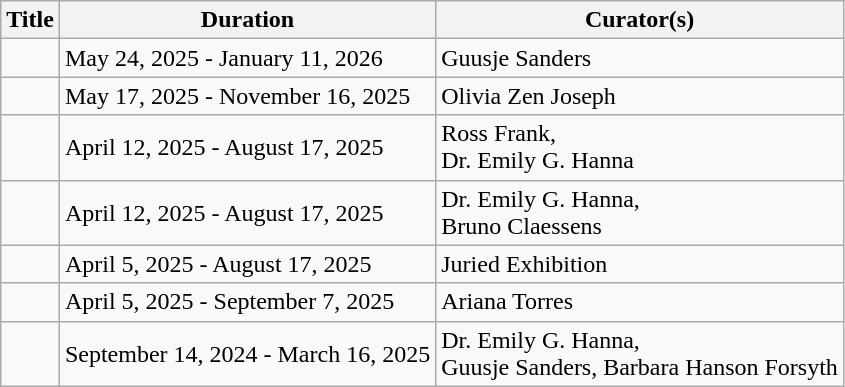<table class="wikitable">
<tr>
<th>Title</th>
<th>Duration</th>
<th>Curator(s)</th>
</tr>
<tr>
<td></td>
<td>May 24, 2025 - January 11, 2026</td>
<td>Guusje Sanders</td>
</tr>
<tr>
<td></td>
<td>May 17, 2025 - November 16, 2025</td>
<td>Olivia Zen Joseph</td>
</tr>
<tr>
<td></td>
<td>April 12, 2025 - August 17, 2025</td>
<td>Ross Frank,<br>Dr. Emily G. Hanna</td>
</tr>
<tr>
<td></td>
<td>April 12, 2025 - August 17, 2025</td>
<td>Dr. Emily G. Hanna,<br>Bruno Claessens</td>
</tr>
<tr>
<td></td>
<td>April 5, 2025 - August 17, 2025</td>
<td>Juried Exhibition</td>
</tr>
<tr>
<td></td>
<td>April 5, 2025 - September 7, 2025</td>
<td>Ariana Torres</td>
</tr>
<tr>
<td></td>
<td>September 14, 2024 - March 16, 2025</td>
<td>Dr. Emily G. Hanna,<br>Guusje Sanders,
Barbara Hanson Forsyth</td>
</tr>
</table>
